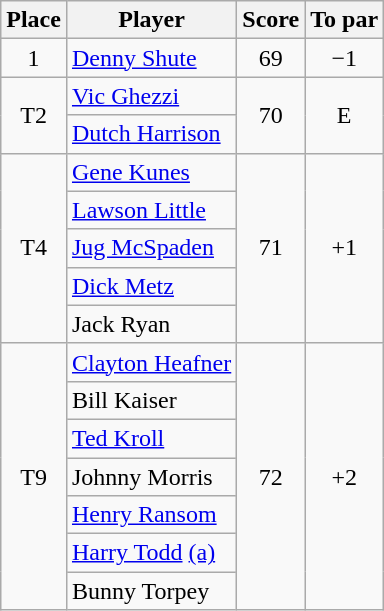<table class=wikitable>
<tr>
<th>Place</th>
<th>Player</th>
<th>Score</th>
<th>To par</th>
</tr>
<tr>
<td align=center>1</td>
<td> <a href='#'>Denny Shute</a></td>
<td align=center>69</td>
<td align=center>−1</td>
</tr>
<tr>
<td rowspan=2 align=center>T2</td>
<td> <a href='#'>Vic Ghezzi</a></td>
<td rowspan=2 align=center>70</td>
<td rowspan=2 align=center>E</td>
</tr>
<tr>
<td> <a href='#'>Dutch Harrison</a></td>
</tr>
<tr>
<td rowspan=5 align=center>T4</td>
<td> <a href='#'>Gene Kunes</a></td>
<td rowspan=5 align=center>71</td>
<td rowspan=5 align=center>+1</td>
</tr>
<tr>
<td> <a href='#'>Lawson Little</a></td>
</tr>
<tr>
<td> <a href='#'>Jug McSpaden</a></td>
</tr>
<tr>
<td> <a href='#'>Dick Metz</a></td>
</tr>
<tr>
<td> Jack Ryan</td>
</tr>
<tr>
<td rowspan=7 align=center>T9</td>
<td> <a href='#'>Clayton Heafner</a></td>
<td rowspan=7 align=center>72</td>
<td rowspan=7 align=center>+2</td>
</tr>
<tr>
<td> Bill Kaiser</td>
</tr>
<tr>
<td> <a href='#'>Ted Kroll</a></td>
</tr>
<tr>
<td> Johnny Morris</td>
</tr>
<tr>
<td> <a href='#'>Henry Ransom</a></td>
</tr>
<tr>
<td> <a href='#'>Harry Todd</a> <a href='#'>(a)</a></td>
</tr>
<tr>
<td> Bunny Torpey</td>
</tr>
</table>
